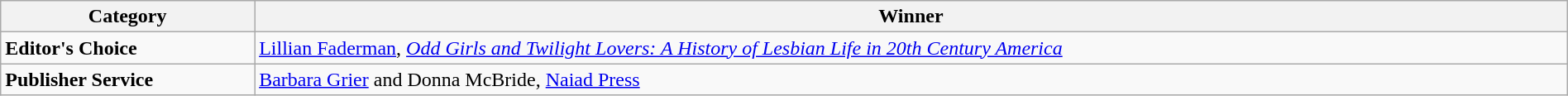<table class="wikitable" width="100%">
<tr>
<th>Category</th>
<th>Winner</th>
</tr>
<tr>
<td><strong>Editor's Choice</strong></td>
<td><a href='#'>Lillian Faderman</a>, <em><a href='#'>Odd Girls and Twilight Lovers: A History of Lesbian Life in 20th Century America</a></em></td>
</tr>
<tr>
<td><strong>Publisher Service</strong></td>
<td><a href='#'>Barbara Grier</a> and Donna McBride, <a href='#'>Naiad Press</a></td>
</tr>
</table>
